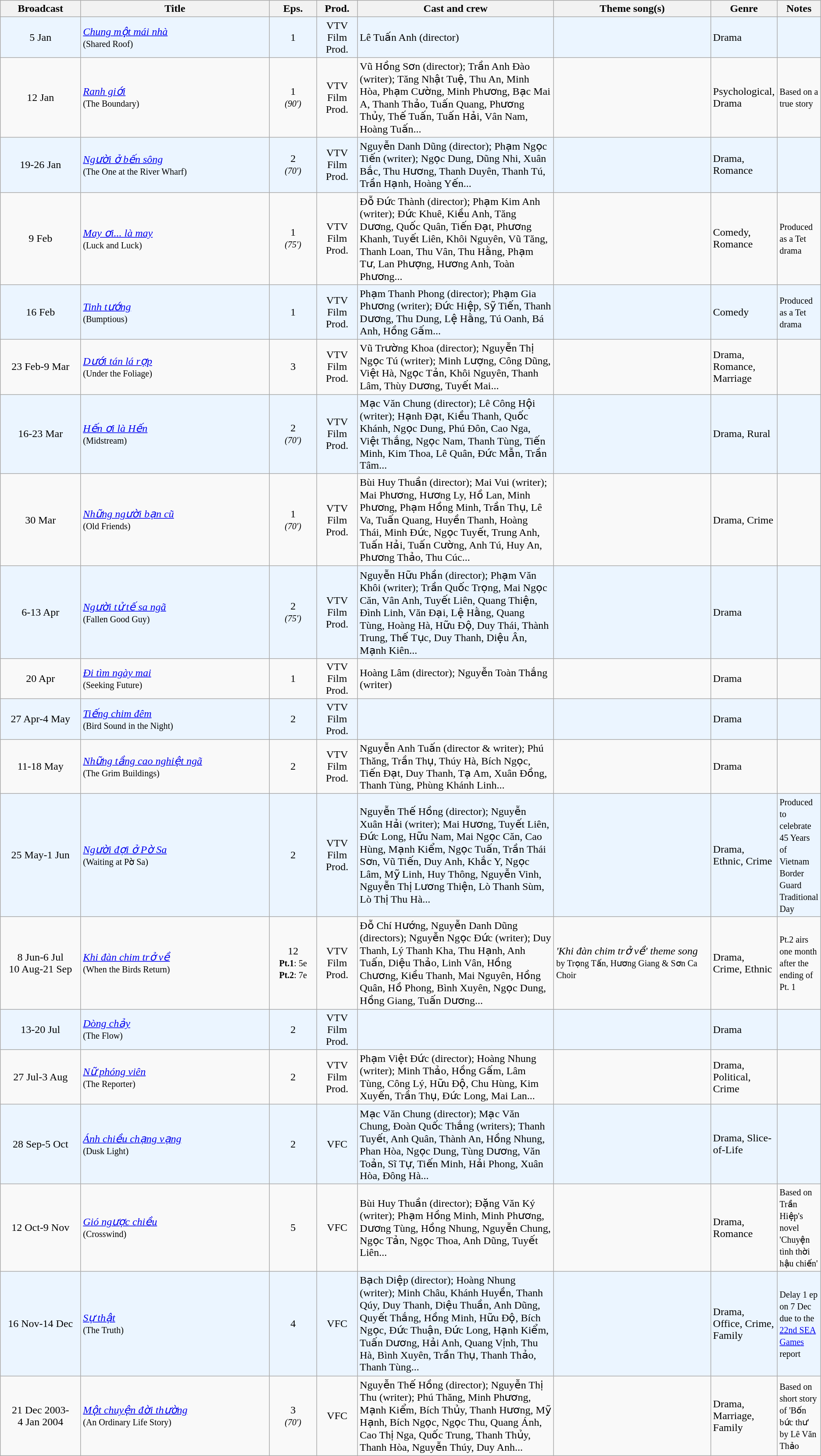<table class="wikitable sortable">
<tr>
<th style="width:10%;">Broadcast</th>
<th style="width:24%;">Title</th>
<th style="width:6%;">Eps.</th>
<th style="width:5%;">Prod.</th>
<th style="width:25%;">Cast and crew</th>
<th style="width:20%;">Theme song(s)</th>
<th style="width:5%;">Genre</th>
<th style="width:5%;">Notes</th>
</tr>
<tr ---- bgcolor="#ebf5ff">
<td style="text-align:center;">5 Jan <br></td>
<td><em><a href='#'>Chung một mái nhà</a></em> <br><small>(Shared Roof)</small></td>
<td style="text-align:center;">1</td>
<td style="text-align:center;">VTV Film Prod.</td>
<td>Lê Tuấn Anh (director)</td>
<td></td>
<td>Drama</td>
<td></td>
</tr>
<tr>
<td style="text-align:center;">12 Jan <br></td>
<td><em><a href='#'>Ranh giới</a></em> <br><small>(The Boundary)</small></td>
<td style="text-align:center;">1<br><small><em>(90′)</em></small></td>
<td style="text-align:center;">VTV Film Prod.</td>
<td>Vũ Hồng Sơn (director); Trần Anh Đào (writer); Tăng Nhật Tuệ, Thu An, Minh Hòa, Phạm Cường, Minh Phương, Bạc Mai A, Thanh Thảo, Tuấn Quang, Phương Thủy, Thế Tuấn, Tuấn Hải, Vân Nam, Hoàng Tuấn...</td>
<td></td>
<td>Psychological, Drama</td>
<td><small>Based on a true story</small></td>
</tr>
<tr ---- bgcolor="#ebf5ff">
<td style="text-align:center;">19-26 Jan <br></td>
<td><em><a href='#'>Người ở bến sông</a></em> <br><small>(The One at the River Wharf)</small></td>
<td style="text-align:center;">2<br><small><em>(70′)</em></small></td>
<td style="text-align:center;">VTV Film Prod.</td>
<td>Nguyễn Danh Dũng (director); Phạm Ngọc Tiến (writer); Ngọc Dung, Dũng Nhi, Xuân Bắc, Thu Hương, Thanh Duyên, Thanh Tú, Trần Hạnh, Hoàng Yến...</td>
<td></td>
<td>Drama, Romance</td>
<td></td>
</tr>
<tr>
<td style="text-align:center;">9 Feb <br></td>
<td><em><a href='#'>May ơi... là may</a></em> <br><small>(Luck and Luck)</small></td>
<td style="text-align:center;">1<br><small><em>(75′)</em></small></td>
<td style="text-align:center;">VTV Film Prod.</td>
<td>Đỗ Đức Thành (director); Phạm Kim Anh (writer); Đức Khuê, Kiều Anh, Tăng Dương, Quốc Quân, Tiến Đạt, Phương Khanh, Tuyết Liên, Khôi Nguyên, Vũ Tăng, Thanh Loan, Thu Vân, Thu Hằng, Phạm Tư, Lan Phượng, Hương Anh, Toàn Phương...</td>
<td></td>
<td>Comedy, Romance</td>
<td><small>Produced as a Tet drama</small></td>
</tr>
<tr ---- bgcolor="#ebf5ff">
<td style="text-align:center;">16 Feb <br></td>
<td><em><a href='#'>Tinh tướng</a></em> <br><small>(Bumptious)</small></td>
<td style="text-align:center;">1</td>
<td style="text-align:center;">VTV Film Prod.</td>
<td>Phạm Thanh Phong (director); Phạm Gia Phương (writer); Đức Hiệp, Sỹ Tiến, Thanh Dương, Thu Dung, Lệ Hằng, Tú Oanh, Bá Anh, Hồng Gấm...</td>
<td></td>
<td>Comedy</td>
<td><small>Produced as a Tet drama</small></td>
</tr>
<tr>
<td style="text-align:center;">23 Feb-9 Mar <br></td>
<td><em><a href='#'>Dưới tán lá rợp</a></em> <br><small>(Under the Foliage)</small></td>
<td style="text-align:center;">3</td>
<td style="text-align:center;">VTV Film Prod.</td>
<td>Vũ Trường Khoa (director); Nguyễn Thị Ngọc Tú (writer); Minh Lượng, Công Dũng, Việt Hà, Ngọc Tản, Khôi Nguyên, Thanh Lâm, Thùy Dương, Tuyết Mai...</td>
<td></td>
<td>Drama, Romance, Marriage</td>
<td></td>
</tr>
<tr ---- bgcolor="#ebf5ff">
<td style="text-align:center;">16-23 Mar <br></td>
<td><em><a href='#'>Hến ơi là Hến</a></em> <br><small>(Midstream)</small></td>
<td style="text-align:center;">2<br><small><em>(70′)</em></small></td>
<td style="text-align:center;">VTV Film Prod.</td>
<td>Mạc Văn Chung (director); Lê Công Hội (writer); Hạnh Đạt, Kiều Thanh, Quốc Khánh, Ngọc Dung, Phú Đôn, Cao Nga, Việt Thắng, Ngọc Nam, Thanh Tùng, Tiến Minh, Kim Thoa, Lê Quân, Đức Mẫn, Trần Tâm...</td>
<td></td>
<td>Drama, Rural</td>
<td></td>
</tr>
<tr>
<td style="text-align:center;">30 Mar <br></td>
<td><em><a href='#'>Những người bạn cũ</a></em> <br><small>(Old Friends)</small></td>
<td style="text-align:center;">1<br><small><em>(70′)</em></small></td>
<td style="text-align:center;">VTV Film Prod.</td>
<td>Bùi Huy Thuần (director); Mai Vui (writer); Mai Phương, Hương Ly, Hồ Lan, Minh Phương, Phạm Hồng Minh, Trần Thụ, Lê Va, Tuấn Quang, Huyền Thanh, Hoàng Thái, Minh Đức, Ngọc Tuyết, Trung Anh, Tuấn Hải, Tuấn Cường, Anh Tú, Huy An, Phương Thảo, Thu Cúc...</td>
<td></td>
<td>Drama, Crime</td>
<td></td>
</tr>
<tr ---- bgcolor="#ebf5ff">
<td style="text-align:center;">6-13 Apr <br></td>
<td><em><a href='#'>Người tử tế sa ngã</a></em> <br><small>(Fallen Good Guy)</small></td>
<td style="text-align:center;">2<br><small><em>(75′)</em></small></td>
<td style="text-align:center;">VTV Film Prod.</td>
<td>Nguyễn Hữu Phần (director); Phạm Văn Khôi (writer); Trần Quốc Trọng, Mai Ngọc Căn, Vân Anh, Tuyết Liên, Quang Thiện, Đình Linh, Văn Đại, Lệ Hằng, Quang Tùng, Hoàng Hà, Hữu Độ, Duy Thái, Thành Trung, Thế Tục, Duy Thanh, Diệu Ân, Mạnh Kiên...</td>
<td></td>
<td>Drama</td>
<td></td>
</tr>
<tr>
<td style="text-align:center;">20 Apr <br></td>
<td><em><a href='#'>Đi tìm ngày mai</a></em> <br><small>(Seeking Future)</small></td>
<td style="text-align:center;">1</td>
<td style="text-align:center;">VTV Film Prod.</td>
<td>Hoàng Lâm (director); Nguyễn Toàn Thắng (writer)</td>
<td></td>
<td>Drama</td>
<td></td>
</tr>
<tr ---- bgcolor="#ebf5ff">
<td style="text-align:center;">27 Apr-4 May <br></td>
<td><em><a href='#'>Tiếng chim đêm</a></em> <br><small>(Bird Sound in the Night)</small></td>
<td style="text-align:center;">2</td>
<td style="text-align:center;">VTV Film Prod.</td>
<td></td>
<td></td>
<td>Drama</td>
<td></td>
</tr>
<tr>
<td style="text-align:center;">11-18 May <br></td>
<td><em><a href='#'>Những tầng cao nghiệt ngã</a></em> <br><small>(The Grim Buildings)</small></td>
<td style="text-align:center;">2</td>
<td style="text-align:center;">VTV Film Prod.</td>
<td>Nguyễn Anh Tuấn (director & writer); Phú Thăng, Trần Thụ, Thúy Hà, Bích Ngọc, Tiến Đạt, Duy Thanh, Tạ Am, Xuân Đồng, Thanh Tùng, Phùng Khánh Linh...</td>
<td></td>
<td>Drama</td>
<td></td>
</tr>
<tr ---- bgcolor="#ebf5ff">
<td style="text-align:center;">25 May-1 Jun <br></td>
<td><em><a href='#'>Người đợi ở Pờ Sa</a></em> <br><small>(Waiting at Pờ Sa)</small></td>
<td style="text-align:center;">2</td>
<td style="text-align:center;">VTV Film Prod.</td>
<td>Nguyễn Thế Hồng (director); Nguyễn Xuân Hải (writer); Mai Hương, Tuyết Liên, Đức Long, Hữu Nam, Mai Ngọc Căn, Cao Hùng, Mạnh Kiểm, Ngọc Tuấn, Trần Thái Sơn, Vũ Tiến, Duy Anh, Khắc Y, Ngọc Lâm, Mỹ Linh, Huy Thông, Nguyễn Vinh, Nguyễn Thị Lương Thiện, Lò Thanh Sùm, Lò Thị Thu Hà...</td>
<td></td>
<td>Drama, Ethnic, Crime</td>
<td><small>Produced to celebrate 45 Years of Vietnam Border Guard Traditional Day</small></td>
</tr>
<tr>
<td style="text-align:center;">8 Jun-6 Jul<br>10 Aug-21 Sep <br></td>
<td><em><a href='#'>Khi đàn chim trở về</a></em> <br><small>(When the Birds Return)</small></td>
<td style="text-align:center;">12<br><small><strong>Pt.1</strong>: 5e<br><strong>Pt.2</strong>: 7e</small></td>
<td style="text-align:center;">VTV Film Prod.</td>
<td>Đỗ Chí Hướng, Nguyễn Danh Dũng (directors); Nguyễn Ngọc Đức (writer); Duy Thanh, Lý Thanh Kha, Thu Hạnh, Anh Tuấn, Diệu Thảo, Linh Vân, Hồng Chương, Kiều Thanh, Mai Nguyên, Hồng Quân, Hồ Phong, Bình Xuyên, Ngọc Dung, Hồng Giang, Tuấn Dương...</td>
<td><em> 'Khi đàn chim trở về' theme song</em><br><small>by Trọng Tấn, Hương Giang & Sơn Ca Choir</small></td>
<td>Drama, Crime, Ethnic</td>
<td><small>Pt.2 airs one month after the ending of Pt. 1</small></td>
</tr>
<tr ---- bgcolor="#ebf5ff">
<td style="text-align:center;">13-20 Jul <br></td>
<td><em><a href='#'>Dòng chảy</a></em> <br><small>(The Flow)</small></td>
<td style="text-align:center;">2</td>
<td style="text-align:center;">VTV Film Prod.</td>
<td></td>
<td></td>
<td>Drama</td>
<td></td>
</tr>
<tr>
<td style="text-align:center;">27 Jul-3 Aug <br></td>
<td><em><a href='#'>Nữ phóng viên</a></em> <br><small>(The Reporter)</small></td>
<td style="text-align:center;">2</td>
<td style="text-align:center;">VTV Film Prod.</td>
<td>Phạm Việt Đức (director); Hoàng Nhung (writer); Minh Thảo, Hồng Gấm, Lâm Tùng, Công Lý, Hữu Độ, Chu Hùng, Kim Xuyến, Trần Thụ, Đức Long, Mai Lan...</td>
<td></td>
<td>Drama, Political, Crime</td>
<td></td>
</tr>
<tr ---- bgcolor="#ebf5ff">
<td style="text-align:center;">28 Sep-5 Oct <br></td>
<td><em><a href='#'>Ánh chiều chạng vạng</a></em> <br><small>(Dusk Light)</small></td>
<td style="text-align:center;">2</td>
<td style="text-align:center;">VFC</td>
<td>Mạc Văn Chung (director); Mạc Văn Chung, Đoàn Quốc Thắng (writers); Thanh Tuyết, Anh Quân, Thành An, Hồng Nhung, Phan Hòa, Ngọc Dung, Tùng Dương, Văn Toản, Sĩ Tự, Tiến Minh, Hải Phong, Xuân Hòa, Đông Hà...</td>
<td></td>
<td>Drama, Slice-of-Life</td>
<td></td>
</tr>
<tr>
<td style="text-align:center;">12 Oct-9 Nov <br></td>
<td><em><a href='#'>Gió ngược chiều</a></em> <br><small>(Crosswind)</small></td>
<td style="text-align:center;">5</td>
<td style="text-align:center;">VFC</td>
<td>Bùi Huy Thuần (director); Đặng Văn Ký (writer); Phạm Hồng Minh, Minh Phương, Dương Tùng, Hồng Nhung, Nguyễn Chung, Ngọc Tản, Ngọc Thoa, Anh Dũng, Tuyết Liên...</td>
<td></td>
<td>Drama, Romance</td>
<td><small>Based on Trần Hiệp's novel 'Chuyện tình thời hậu chiến'</small></td>
</tr>
<tr ---- bgcolor="#ebf5ff">
<td style="text-align:center;">16 Nov-14 Dec <br></td>
<td><em><a href='#'>Sự thật</a></em> <br><small>(The Truth)</small></td>
<td style="text-align:center;">4</td>
<td style="text-align:center;">VFC</td>
<td>Bạch Diệp (director); Hoàng Nhung (writer); Minh Châu, Khánh Huyền, Thanh Qúy, Duy Thanh, Diệu Thuần, Anh Dũng, Quyết Thắng, Hồng Minh, Hữu Độ, Bích Ngọc, Đức Thuận, Đức Long, Hạnh Kiểm, Tuấn Dương, Hải Anh, Quang Vịnh, Thu Hà, Bình Xuyên, Trần Thụ, Thanh Thảo, Thanh Tùng...</td>
<td></td>
<td>Drama, Office, Crime, Family</td>
<td><small>Delay 1 ep on 7 Dec due to the <a href='#'>22nd SEA Games</a> report</small></td>
</tr>
<tr>
<td style="text-align:center;">21 Dec 2003-<br>4 Jan 2004<br></td>
<td><em><a href='#'>Một chuyện đời thường</a></em> <br><small>(An Ordinary Life Story)</small></td>
<td style="text-align:center;">3<br><small><em>(70′)</em></small></td>
<td style="text-align:center;">VFC</td>
<td>Nguyễn Thế Hồng (director); Nguyễn Thị Thu (writer); Phú Thăng, Minh Phương, Mạnh Kiểm, Bích Thủy, Thanh Hương, Mỹ Hạnh, Bích Ngọc, Ngọc Thu, Quang Ánh, Cao Thị Nga, Quốc Trung, Thanh Thủy, Thanh Hòa, Nguyễn Thúy, Duy Anh...</td>
<td></td>
<td>Drama, Marriage, Family</td>
<td><small>Based on short story of 'Bốn bức thư' by Lê Văn Thảo</small></td>
</tr>
</table>
